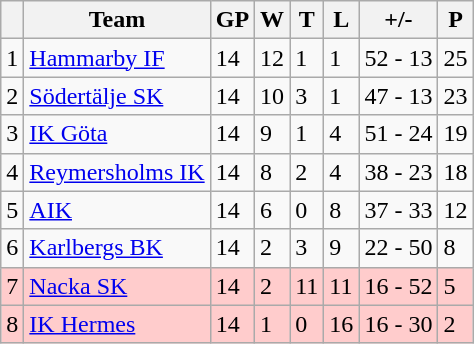<table class="wikitable">
<tr>
<th></th>
<th>Team</th>
<th>GP</th>
<th>W</th>
<th>T</th>
<th>L</th>
<th>+/-</th>
<th>P</th>
</tr>
<tr>
<td>1</td>
<td><a href='#'>Hammarby IF</a></td>
<td>14</td>
<td>12</td>
<td>1</td>
<td>1</td>
<td>52 - 13</td>
<td>25</td>
</tr>
<tr>
<td>2</td>
<td><a href='#'>Södertälje SK</a></td>
<td>14</td>
<td>10</td>
<td>3</td>
<td>1</td>
<td>47 - 13</td>
<td>23</td>
</tr>
<tr>
<td>3</td>
<td><a href='#'>IK Göta</a></td>
<td>14</td>
<td>9</td>
<td>1</td>
<td>4</td>
<td>51 - 24</td>
<td>19</td>
</tr>
<tr>
<td>4</td>
<td><a href='#'>Reymersholms IK</a></td>
<td>14</td>
<td>8</td>
<td>2</td>
<td>4</td>
<td>38 - 23</td>
<td>18</td>
</tr>
<tr>
<td>5</td>
<td><a href='#'>AIK</a></td>
<td>14</td>
<td>6</td>
<td>0</td>
<td>8</td>
<td>37 - 33</td>
<td>12</td>
</tr>
<tr>
<td>6</td>
<td><a href='#'>Karlbergs BK</a></td>
<td>14</td>
<td>2</td>
<td>3</td>
<td>9</td>
<td>22 - 50</td>
<td>8</td>
</tr>
<tr align="left" style="background:#ffcccc;">
<td>7</td>
<td><a href='#'>Nacka SK</a></td>
<td>14</td>
<td>2</td>
<td>11</td>
<td>11</td>
<td>16 - 52</td>
<td>5</td>
</tr>
<tr align="left" style="background:#ffcccc;">
<td>8</td>
<td><a href='#'>IK Hermes</a></td>
<td>14</td>
<td>1</td>
<td>0</td>
<td>16</td>
<td>16 - 30</td>
<td>2</td>
</tr>
</table>
